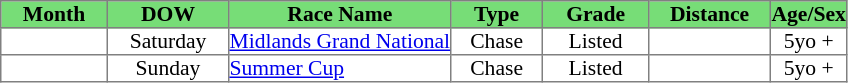<table class = "sortable" | border="1" cellpadding="0" style="border-collapse: collapse; font-size:90%">
<tr bgcolor="#77dd77" align="center">
<th style="width:70px">Month</th>
<th style="width:80px">DOW</th>
<th>Race Name</th>
<th style="width:60px">Type</th>
<th style="width:70px"><strong>Grade</strong></th>
<th style="width:80px">Distance</th>
<th style="width:50px">Age/Sex</th>
</tr>
<tr>
<td style="text-align:center"></td>
<td style="text-align:center">Saturday</td>
<td><a href='#'>Midlands Grand National</a></td>
<td style="text-align:center">Chase</td>
<td style="text-align:center">Listed</td>
<td style="text-align:center"></td>
<td style="text-align:center">5yo +</td>
</tr>
<tr>
<td style="text-align:center"></td>
<td style="text-align:center">Sunday</td>
<td><a href='#'>Summer Cup</a></td>
<td style="text-align:center">Chase</td>
<td style="text-align:center">Listed</td>
<td style="text-align:center"></td>
<td style="text-align:center">5yo +</td>
</tr>
</table>
